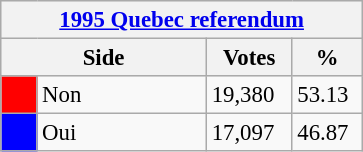<table class="wikitable" style="font-size: 95%; clear:both">
<tr style="background-color:#E9E9E9">
<th colspan=4><a href='#'>1995 Quebec referendum</a></th>
</tr>
<tr style="background-color:#E9E9E9">
<th colspan=2 style="width: 130px">Side</th>
<th style="width: 50px">Votes</th>
<th style="width: 40px">%</th>
</tr>
<tr>
<td bgcolor="red"></td>
<td>Non</td>
<td>19,380</td>
<td>53.13</td>
</tr>
<tr>
<td bgcolor="blue"></td>
<td>Oui</td>
<td>17,097</td>
<td>46.87</td>
</tr>
</table>
